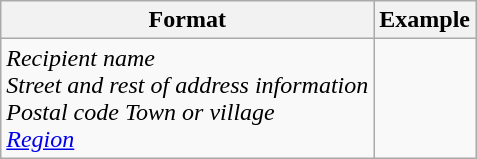<table class="wikitable">
<tr>
<th>Format</th>
<th>Example</th>
</tr>
<tr>
<td><em>Recipient name</em> <br> <em>Street and rest of address information</em> <br><em>Postal code</em>  <em>Town or village</em> <br> <em><a href='#'>Region</a></em></td>
<td></td>
</tr>
</table>
